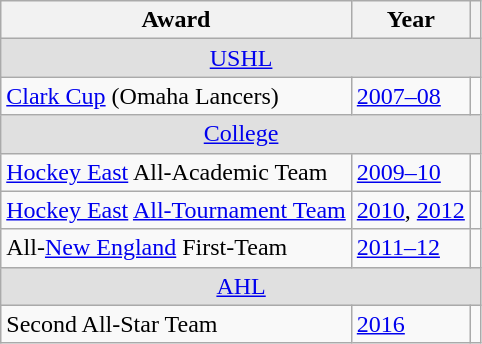<table class="wikitable">
<tr>
<th>Award</th>
<th>Year</th>
<th></th>
</tr>
<tr ALIGN="center" bgcolor="#e0e0e0">
<td colspan="3"><a href='#'>USHL</a></td>
</tr>
<tr>
<td><a href='#'>Clark Cup</a> (Omaha Lancers)</td>
<td><a href='#'>2007–08</a></td>
<td></td>
</tr>
<tr ALIGN="center" bgcolor="#e0e0e0">
<td colspan="3"><a href='#'>College</a></td>
</tr>
<tr>
<td><a href='#'>Hockey East</a> All-Academic Team</td>
<td><a href='#'>2009–10</a></td>
<td></td>
</tr>
<tr>
<td><a href='#'>Hockey East</a> <a href='#'>All-Tournament Team</a></td>
<td><a href='#'>2010</a>, <a href='#'>2012</a></td>
<td></td>
</tr>
<tr>
<td>All-<a href='#'>New England</a> First-Team</td>
<td><a href='#'>2011–12</a></td>
<td></td>
</tr>
<tr ALIGN="center" bgcolor="#e0e0e0">
<td colspan="3"><a href='#'>AHL</a></td>
</tr>
<tr>
<td>Second All-Star Team</td>
<td><a href='#'>2016</a></td>
<td></td>
</tr>
</table>
